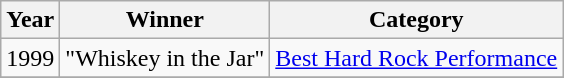<table class="wikitable">
<tr>
<th>Year</th>
<th>Winner</th>
<th>Category</th>
</tr>
<tr>
<td>1999</td>
<td>"Whiskey in the Jar"</td>
<td><a href='#'>Best Hard Rock Performance</a></td>
</tr>
<tr>
</tr>
</table>
